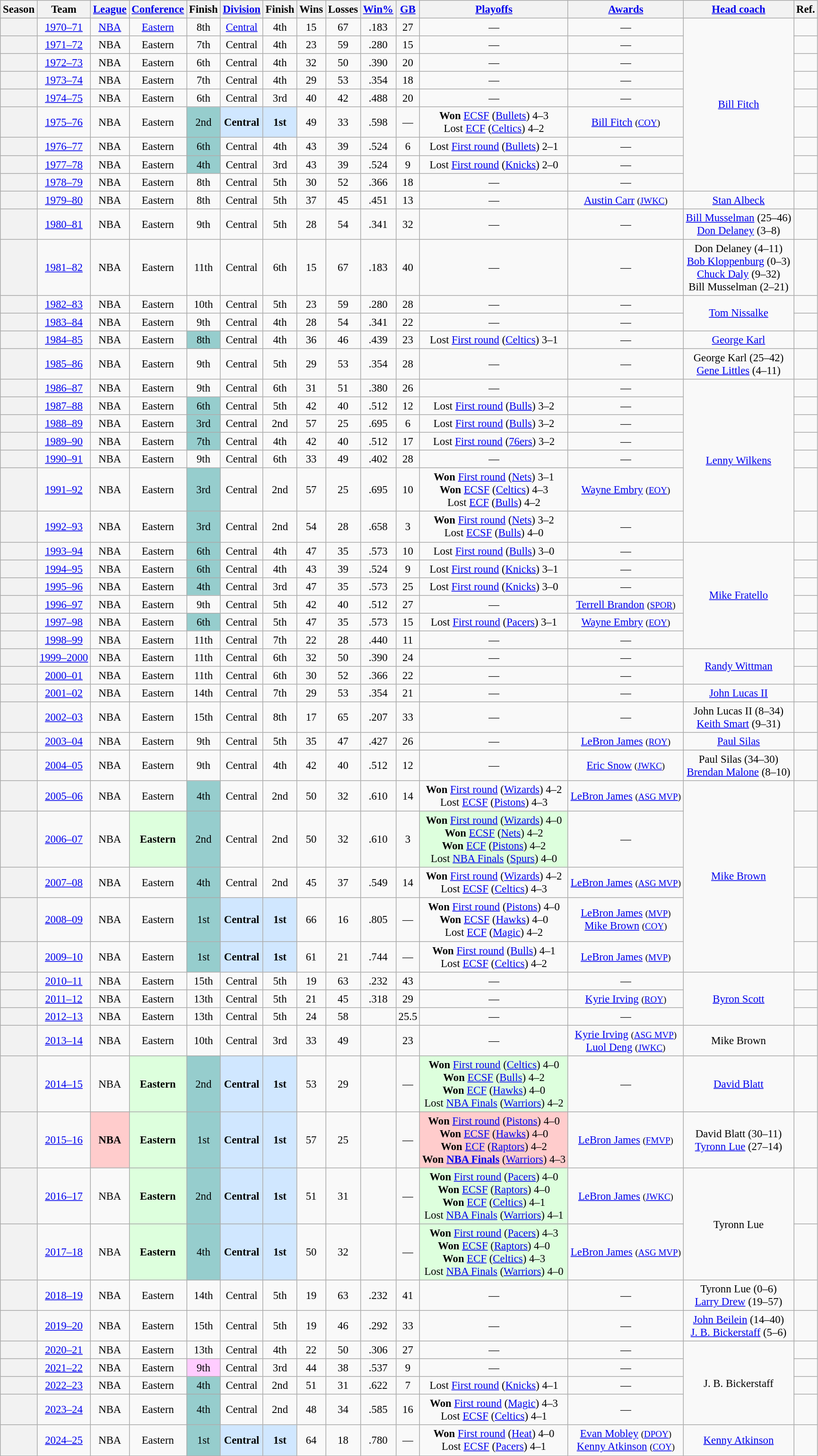<table class="wikitable" style="text-align:center; font-size:95%">
<tr>
<th scope="col">Season</th>
<th scope="col">Team</th>
<th scope="col"><a href='#'>League</a></th>
<th scope="col"><a href='#'>Conference</a></th>
<th scope="col">Finish</th>
<th scope="col"><a href='#'>Division</a></th>
<th scope="col">Finish</th>
<th scope="col">Wins</th>
<th scope="col">Losses</th>
<th scope="col"><a href='#'>Win%</a></th>
<th scope="col"><a href='#'>GB</a></th>
<th scope="col"><a href='#'>Playoffs</a></th>
<th scope="col"><a href='#'>Awards</a></th>
<th scope="col"><a href='#'>Head coach</a></th>
<th scope="col">Ref.</th>
</tr>
<tr>
<th></th>
<td scope="row"><a href='#'>1970–71</a></td>
<td align="center"><a href='#'>NBA</a></td>
<td align="center"><a href='#'>Eastern</a></td>
<td align="center">8th</td>
<td align="center"><a href='#'>Central</a></td>
<td align="center">4th</td>
<td align="center">15</td>
<td align="center">67</td>
<td align="center">.183</td>
<td align="center">27</td>
<td align="center">—</td>
<td style="text-align:center">—</td>
<td rowspan=9><a href='#'>Bill Fitch</a></td>
<td style="text-align:center"></td>
</tr>
<tr>
<th></th>
<td scope="row"><a href='#'>1971–72</a></td>
<td align="center">NBA</td>
<td align="center">Eastern</td>
<td align="center">7th</td>
<td align="center">Central</td>
<td align="center">4th</td>
<td align="center">23</td>
<td align="center">59</td>
<td align="center">.280</td>
<td align="center">15</td>
<td align="center">—</td>
<td style="text-align:center">—</td>
<td style="text-align:center"></td>
</tr>
<tr>
<th></th>
<td scope="row"><a href='#'>1972–73</a></td>
<td align="center">NBA</td>
<td align="center">Eastern</td>
<td align="center">6th</td>
<td align="center">Central</td>
<td align="center">4th</td>
<td align="center">32</td>
<td align="center">50</td>
<td align="center">.390</td>
<td align="center">20</td>
<td align="center">—</td>
<td style="text-align:center">—</td>
<td style="text-align:center"></td>
</tr>
<tr>
<th></th>
<td scope="row"><a href='#'>1973–74</a></td>
<td align="center">NBA</td>
<td align="center">Eastern</td>
<td align="center">7th</td>
<td align="center">Central</td>
<td align="center">4th</td>
<td align="center">29</td>
<td align="center">53</td>
<td align="center">.354</td>
<td align="center">18</td>
<td align="center">—</td>
<td style="text-align:center">—</td>
<td style="text-align:center"></td>
</tr>
<tr>
<th></th>
<td scope="row"><a href='#'>1974–75</a></td>
<td align="center">NBA</td>
<td align="center">Eastern</td>
<td align="center">6th</td>
<td align="center">Central</td>
<td align="center">3rd</td>
<td align="center">40</td>
<td align="center">42</td>
<td align="center">.488</td>
<td align="center">20</td>
<td align="center">—</td>
<td style="text-align:center">—</td>
<td style="text-align:center"></td>
</tr>
<tr>
<th></th>
<td scope="row"><a href='#'>1975–76</a></td>
<td align="center">NBA</td>
<td align="center">Eastern</td>
<td align="center" bgcolor="#96CDCD">2nd</td>
<td align="center" bgcolor="#D0E7FF"><strong>Central</strong></td>
<td align="center" bgcolor="#D0E7FF"><strong>1st</strong></td>
<td align="center">49</td>
<td align="center">33</td>
<td align="center">.598</td>
<td align="center">—</td>
<td align="center"><strong>Won</strong> <a href='#'>ECSF</a> (<a href='#'>Bullets</a>) 4–3<br>Lost <a href='#'>ECF</a> (<a href='#'>Celtics</a>) 4–2</td>
<td align="center"><a href='#'>Bill Fitch</a> <small>(<a href='#'>COY</a>)</small></td>
<td style="text-align:center"></td>
</tr>
<tr>
<th></th>
<td scope="row"><a href='#'>1976–77</a></td>
<td align="center">NBA</td>
<td align="center">Eastern</td>
<td align="center" bgcolor="#96CDCD">6th</td>
<td align="center">Central</td>
<td align="center">4th</td>
<td align="center">43</td>
<td align="center">39</td>
<td align="center">.524</td>
<td align="center">6</td>
<td align="center">Lost <a href='#'>First round</a> (<a href='#'>Bullets</a>) 2–1</td>
<td style="text-align:center">—</td>
<td style="text-align:center"></td>
</tr>
<tr>
<th></th>
<td scope="row"><a href='#'>1977–78</a></td>
<td align="center">NBA</td>
<td align="center">Eastern</td>
<td align="center" bgcolor="#96CDCD">4th</td>
<td align="center">Central</td>
<td align="center">3rd</td>
<td align="center">43</td>
<td align="center">39</td>
<td align="center">.524</td>
<td align="center">9</td>
<td align="center">Lost <a href='#'>First round</a> (<a href='#'>Knicks</a>) 2–0</td>
<td style="text-align:center">—</td>
<td style="text-align:center"></td>
</tr>
<tr>
<th></th>
<td scope="row"><a href='#'>1978–79</a></td>
<td align="center">NBA</td>
<td align="center">Eastern</td>
<td align="center">8th</td>
<td align="center">Central</td>
<td align="center">5th</td>
<td align="center">30</td>
<td align="center">52</td>
<td align="center">.366</td>
<td align="center">18</td>
<td align="center">—</td>
<td style="text-align:center">—</td>
<td style="text-align:center"></td>
</tr>
<tr>
<th></th>
<td scope="row"><a href='#'>1979–80</a></td>
<td align="center">NBA</td>
<td align="center">Eastern</td>
<td align="center">8th</td>
<td align="center">Central</td>
<td align="center">5th</td>
<td align="center">37</td>
<td align="center">45</td>
<td align="center">.451</td>
<td align="center">13</td>
<td align="center">—</td>
<td align="center"><a href='#'>Austin Carr</a> <small>(<a href='#'>JWKC</a>)</small></td>
<td><a href='#'>Stan Albeck</a></td>
<td style="text-align:center"></td>
</tr>
<tr>
<th></th>
<td scope="row"><a href='#'>1980–81</a></td>
<td align="center">NBA</td>
<td align="center">Eastern</td>
<td align="center">9th</td>
<td align="center">Central</td>
<td align="center">5th</td>
<td align="center">28</td>
<td align="center">54</td>
<td align="center">.341</td>
<td align="center">32</td>
<td align="center">—</td>
<td style="text-align:center">—</td>
<td><a href='#'>Bill Musselman</a> (25–46)<br><a href='#'>Don Delaney</a> (3–8)</td>
<td style="text-align:center"></td>
</tr>
<tr>
<th></th>
<td scope="row"><a href='#'>1981–82</a></td>
<td align="center">NBA</td>
<td align="center">Eastern</td>
<td align="center">11th</td>
<td align="center">Central</td>
<td align="center">6th</td>
<td align="center">15</td>
<td align="center">67</td>
<td align="center">.183</td>
<td align="center">40</td>
<td align="center">—</td>
<td style="text-align:center">—</td>
<td>Don Delaney (4–11)<br><a href='#'>Bob Kloppenburg</a> (0–3)<br><a href='#'>Chuck Daly</a> (9–32)<br>Bill Musselman (2–21)</td>
<td style="text-align:center"></td>
</tr>
<tr>
<th></th>
<td scope="row"><a href='#'>1982–83</a></td>
<td align="center">NBA</td>
<td align="center">Eastern</td>
<td align="center">10th</td>
<td align="center">Central</td>
<td align="center">5th</td>
<td align="center">23</td>
<td align="center">59</td>
<td align="center">.280</td>
<td align="center">28</td>
<td align="center">—</td>
<td style="text-align:center">—</td>
<td rowspan=2><a href='#'>Tom Nissalke</a></td>
<td style="text-align:center"></td>
</tr>
<tr>
<th></th>
<td scope="row"><a href='#'>1983–84</a></td>
<td align="center">NBA</td>
<td align="center">Eastern</td>
<td align="center">9th</td>
<td align="center">Central</td>
<td align="center">4th</td>
<td align="center">28</td>
<td align="center">54</td>
<td align="center">.341</td>
<td align="center">22</td>
<td align="center">—</td>
<td style="text-align:center">—</td>
<td style="text-align:center"></td>
</tr>
<tr>
<th></th>
<td scope="row"><a href='#'>1984–85</a></td>
<td align="center">NBA</td>
<td align="center">Eastern</td>
<td align="center" bgcolor="#96CDCD">8th</td>
<td align="center">Central</td>
<td align="center">4th</td>
<td align="center">36</td>
<td align="center">46</td>
<td align="center">.439</td>
<td align="center">23</td>
<td align="center">Lost <a href='#'>First round</a> (<a href='#'>Celtics</a>) 3–1</td>
<td style="text-align:center">—</td>
<td><a href='#'>George Karl</a></td>
<td style="text-align:center"></td>
</tr>
<tr>
<th></th>
<td scope="row"><a href='#'>1985–86</a></td>
<td align="center">NBA</td>
<td align="center">Eastern</td>
<td align="center">9th</td>
<td align="center">Central</td>
<td align="center">5th</td>
<td align="center">29</td>
<td align="center">53</td>
<td align="center">.354</td>
<td align="center">28</td>
<td align="center">—</td>
<td style="text-align:center">—</td>
<td>George Karl (25–42)<br><a href='#'>Gene Littles</a> (4–11)</td>
<td style="text-align:center"></td>
</tr>
<tr>
<th></th>
<td scope="row"><a href='#'>1986–87</a></td>
<td align="center">NBA</td>
<td align="center">Eastern</td>
<td align="center">9th</td>
<td align="center">Central</td>
<td align="center">6th</td>
<td align="center">31</td>
<td align="center">51</td>
<td align="center">.380</td>
<td align="center">26</td>
<td align="center">—</td>
<td style="text-align:center">—</td>
<td rowspan=7><a href='#'>Lenny Wilkens</a></td>
<td style="text-align:center"></td>
</tr>
<tr>
<th></th>
<td scope="row"><a href='#'>1987–88</a></td>
<td align="center">NBA</td>
<td align="center">Eastern</td>
<td align="center" bgcolor="#96CDCD">6th</td>
<td align="center">Central</td>
<td align="center">5th</td>
<td align="center">42</td>
<td align="center">40</td>
<td align="center">.512</td>
<td align="center">12</td>
<td align="center">Lost <a href='#'>First round</a> (<a href='#'>Bulls</a>) 3–2</td>
<td style="text-align:center">—</td>
<td style="text-align:center"></td>
</tr>
<tr>
<th></th>
<td scope="row"><a href='#'>1988–89</a></td>
<td align="center">NBA</td>
<td align="center">Eastern</td>
<td align="center" bgcolor="#96CDCD">3rd</td>
<td align="center">Central</td>
<td align="center">2nd</td>
<td align="center">57</td>
<td align="center">25</td>
<td align="center">.695</td>
<td align="center">6</td>
<td align="center">Lost <a href='#'>First round</a> (<a href='#'>Bulls</a>) 3–2</td>
<td style="text-align:center">—</td>
<td style="text-align:center"></td>
</tr>
<tr>
<th></th>
<td scope="row"><a href='#'>1989–90</a></td>
<td align="center">NBA</td>
<td align="center">Eastern</td>
<td align="center" bgcolor="#96CDCD">7th</td>
<td align="center">Central</td>
<td align="center">4th</td>
<td align="center">42</td>
<td align="center">40</td>
<td align="center">.512</td>
<td align="center">17</td>
<td align="center">Lost <a href='#'>First round</a> (<a href='#'>76ers</a>) 3–2</td>
<td style="text-align:center">—</td>
<td style="text-align:center"></td>
</tr>
<tr>
<th></th>
<td scope="row"><a href='#'>1990–91</a></td>
<td align="center">NBA</td>
<td align="center">Eastern</td>
<td align="center">9th</td>
<td align="center">Central</td>
<td align="center">6th</td>
<td align="center">33</td>
<td align="center">49</td>
<td align="center">.402</td>
<td align="center">28</td>
<td align="center">—</td>
<td style="text-align:center">—</td>
<td style="text-align:center"></td>
</tr>
<tr>
<th></th>
<td scope="row"><a href='#'>1991–92</a></td>
<td align="center">NBA</td>
<td align="center">Eastern</td>
<td align="center" bgcolor="#96CDCD">3rd</td>
<td align="center">Central</td>
<td align="center">2nd</td>
<td align="center">57</td>
<td align="center">25</td>
<td align="center">.695</td>
<td align="center">10</td>
<td align="center"><strong>Won</strong> <a href='#'>First round</a> (<a href='#'>Nets</a>) 3–1<br><strong>Won</strong> <a href='#'>ECSF</a> (<a href='#'>Celtics</a>) 4–3<br>Lost <a href='#'>ECF</a> (<a href='#'>Bulls</a>) 4–2</td>
<td align="center"><a href='#'>Wayne Embry</a> <small>(<a href='#'>EOY</a>)</small></td>
<td style="text-align:center"></td>
</tr>
<tr>
<th></th>
<td scope="row"><a href='#'>1992–93</a></td>
<td align="center">NBA</td>
<td align="center">Eastern</td>
<td align="center" bgcolor="#96CDCD">3rd</td>
<td align="center">Central</td>
<td align="center">2nd</td>
<td align="center">54</td>
<td align="center">28</td>
<td align="center">.658</td>
<td align="center">3</td>
<td align="center"><strong>Won</strong> <a href='#'>First round</a> (<a href='#'>Nets</a>) 3–2<br>Lost <a href='#'>ECSF</a> (<a href='#'>Bulls</a>) 4–0</td>
<td style="text-align:center">—</td>
<td style="text-align:center"></td>
</tr>
<tr>
<th></th>
<td scope="row"><a href='#'>1993–94</a></td>
<td align="center">NBA</td>
<td align="center">Eastern</td>
<td align="center" bgcolor="#96CDCD">6th</td>
<td align="center">Central</td>
<td align="center">4th</td>
<td align="center">47</td>
<td align="center">35</td>
<td align="center">.573</td>
<td align="center">10</td>
<td align="center">Lost <a href='#'>First round</a> (<a href='#'>Bulls</a>) 3–0</td>
<td style="text-align:center">—</td>
<td rowspan=6><a href='#'>Mike Fratello</a></td>
<td style="text-align:center"></td>
</tr>
<tr>
<th></th>
<td scope="row"><a href='#'>1994–95</a></td>
<td align="center">NBA</td>
<td align="center">Eastern</td>
<td align="center" bgcolor="#96CDCD">6th</td>
<td align="center">Central</td>
<td align="center">4th</td>
<td align="center">43</td>
<td align="center">39</td>
<td align="center">.524</td>
<td align="center">9</td>
<td align="center">Lost <a href='#'>First round</a> (<a href='#'>Knicks</a>) 3–1</td>
<td style="text-align:center">—</td>
<td style="text-align:center"></td>
</tr>
<tr>
<th></th>
<td scope="row"><a href='#'>1995–96</a></td>
<td align="center">NBA</td>
<td align="center">Eastern</td>
<td align="center" bgcolor="#96CDCD">4th</td>
<td align="center">Central</td>
<td align="center">3rd</td>
<td align="center">47</td>
<td align="center">35</td>
<td align="center">.573</td>
<td align="center">25</td>
<td align="center">Lost <a href='#'>First round</a> (<a href='#'>Knicks</a>) 3–0</td>
<td style="text-align:center">—</td>
<td style="text-align:center"></td>
</tr>
<tr>
<th></th>
<td scope="row"><a href='#'>1996–97</a></td>
<td align="center">NBA</td>
<td align="center">Eastern</td>
<td align="center">9th</td>
<td align="center">Central</td>
<td align="center">5th</td>
<td align="center">42</td>
<td align="center">40</td>
<td align="center">.512</td>
<td align="center">27</td>
<td align="center">—</td>
<td align="center"><a href='#'>Terrell Brandon</a> <small>(<a href='#'>SPOR</a>)</small></td>
<td style="text-align:center"></td>
</tr>
<tr>
<th></th>
<td scope="row"><a href='#'>1997–98</a></td>
<td align="center">NBA</td>
<td align="center">Eastern</td>
<td align="center" bgcolor="#96CDCD">6th</td>
<td align="center">Central</td>
<td align="center">5th</td>
<td align="center">47</td>
<td align="center">35</td>
<td align="center">.573</td>
<td align="center">15</td>
<td align="center">Lost <a href='#'>First round</a> (<a href='#'>Pacers</a>) 3–1</td>
<td align="center"><a href='#'>Wayne Embry</a> <small>(<a href='#'>EOY</a>)</small></td>
<td style="text-align:center"></td>
</tr>
<tr>
<th></th>
<td scope="row"><a href='#'>1998–99</a></td>
<td align="center">NBA</td>
<td align="center">Eastern</td>
<td align="center">11th</td>
<td align="center">Central</td>
<td align="center">7th</td>
<td align="center">22</td>
<td align="center">28</td>
<td align="center">.440</td>
<td align="center">11</td>
<td align="center">—</td>
<td style="text-align:center">—</td>
<td style="text-align:center"></td>
</tr>
<tr>
<th></th>
<td scope="row"><a href='#'>1999–2000</a></td>
<td align="center">NBA</td>
<td align="center">Eastern</td>
<td align="center">11th</td>
<td align="center">Central</td>
<td align="center">6th</td>
<td align="center">32</td>
<td align="center">50</td>
<td align="center">.390</td>
<td align="center">24</td>
<td align="center">—</td>
<td style="text-align:center">—</td>
<td rowspan=2><a href='#'>Randy Wittman</a></td>
<td style="text-align:center"></td>
</tr>
<tr>
<th></th>
<td scope="row"><a href='#'>2000–01</a></td>
<td align="center">NBA</td>
<td align="center">Eastern</td>
<td align="center">11th</td>
<td align="center">Central</td>
<td align="center">6th</td>
<td align="center">30</td>
<td align="center">52</td>
<td align="center">.366</td>
<td align="center">22</td>
<td align="center">—</td>
<td style="text-align:center">—</td>
<td style="text-align:center"></td>
</tr>
<tr>
<th></th>
<td scope="row"><a href='#'>2001–02</a></td>
<td align="center">NBA</td>
<td align="center">Eastern</td>
<td align="center">14th</td>
<td align="center">Central</td>
<td align="center">7th</td>
<td align="center">29</td>
<td align="center">53</td>
<td align="center">.354</td>
<td align="center">21</td>
<td align="center">—</td>
<td style="text-align:center">—</td>
<td><a href='#'>John Lucas II</a></td>
<td style="text-align:center"></td>
</tr>
<tr>
<th></th>
<td scope="row"><a href='#'>2002–03</a></td>
<td align="center">NBA</td>
<td align="center">Eastern</td>
<td align="center">15th</td>
<td align="center">Central</td>
<td align="center">8th</td>
<td align="center">17</td>
<td align="center">65</td>
<td align="center">.207</td>
<td align="center">33</td>
<td align="center">—</td>
<td style="text-align:center">—</td>
<td>John Lucas II (8–34)<br><a href='#'>Keith Smart</a> (9–31)</td>
<td style="text-align:center"></td>
</tr>
<tr>
<th></th>
<td scope="row"><a href='#'>2003–04</a></td>
<td align="center">NBA</td>
<td align="center">Eastern</td>
<td align="center">9th</td>
<td align="center">Central</td>
<td align="center">5th</td>
<td align="center">35</td>
<td align="center">47</td>
<td align="center">.427</td>
<td align="center">26</td>
<td align="center">—</td>
<td align="center"><a href='#'>LeBron James</a> <small>(<a href='#'>ROY</a>)</small></td>
<td><a href='#'>Paul Silas</a></td>
<td style="text-align:center"></td>
</tr>
<tr>
<th></th>
<td scope="row"><a href='#'>2004–05</a></td>
<td align="center">NBA</td>
<td align="center">Eastern</td>
<td align="center">9th</td>
<td align="center">Central</td>
<td align="center">4th</td>
<td align="center">42</td>
<td align="center">40</td>
<td align="center">.512</td>
<td align="center">12</td>
<td align="center">—</td>
<td align="center"><a href='#'>Eric Snow</a> <small>(<a href='#'>JWKC</a>)</small></td>
<td>Paul Silas (34–30)<br><a href='#'>Brendan Malone</a> (8–10)</td>
<td style="text-align:center"></td>
</tr>
<tr>
<th></th>
<td scope="row"><a href='#'>2005–06</a></td>
<td align="center">NBA</td>
<td align="center">Eastern</td>
<td align="center" bgcolor="#96CDCD">4th</td>
<td align="center">Central</td>
<td align="center">2nd</td>
<td align="center">50</td>
<td align="center">32</td>
<td align="center">.610</td>
<td align="center">14</td>
<td align="center"><strong>Won</strong> <a href='#'>First round</a> (<a href='#'>Wizards</a>) 4–2<br>Lost <a href='#'>ECSF</a> (<a href='#'>Pistons</a>) 4–3</td>
<td align="center"><a href='#'>LeBron James</a> <small>(<a href='#'>ASG MVP</a>)</small></td>
<td rowspan=5><a href='#'>Mike Brown</a></td>
<td style="text-align:center"></td>
</tr>
<tr>
<th></th>
<td scope="row"><a href='#'>2006–07</a></td>
<td align="center">NBA</td>
<td align="center" bgcolor="#ddffdd"><strong>Eastern</strong></td>
<td align="center" bgcolor="#96CDCD">2nd</td>
<td align="center">Central</td>
<td align="center">2nd</td>
<td align="center">50</td>
<td align="center">32</td>
<td align="center">.610</td>
<td align="center">3</td>
<td align="center" bgcolor="#ddffdd"><strong>Won</strong> <a href='#'>First round</a> (<a href='#'>Wizards</a>) 4–0<br><strong>Won</strong> <a href='#'>ECSF</a> (<a href='#'>Nets</a>) 4–2<br><strong>Won</strong> <a href='#'>ECF</a> (<a href='#'>Pistons</a>) 4–2<br>Lost <a href='#'>NBA Finals</a> (<a href='#'>Spurs</a>) 4–0</td>
<td style="text-align:center">—</td>
<td style="text-align:center"></td>
</tr>
<tr>
<th></th>
<td scope="row"><a href='#'>2007–08</a></td>
<td align="center">NBA</td>
<td align="center">Eastern</td>
<td align="center" bgcolor="#96CDCD">4th</td>
<td align="center">Central</td>
<td align="center">2nd</td>
<td align="center">45</td>
<td align="center">37</td>
<td align="center">.549</td>
<td align="center">14</td>
<td align="center"><strong>Won</strong> <a href='#'>First round</a> (<a href='#'>Wizards</a>) 4–2<br>Lost <a href='#'>ECSF</a> (<a href='#'>Celtics</a>) 4–3</td>
<td><a href='#'>LeBron James</a> <small>(<a href='#'>ASG MVP</a>)</small></td>
<td style="text-align:center"></td>
</tr>
<tr>
<th></th>
<td scope="row"><a href='#'>2008–09</a></td>
<td align="center">NBA</td>
<td align="center">Eastern</td>
<td align="center" bgcolor="#96CDCD">1st</td>
<td align="center" bgcolor="#D0E7FF"><strong>Central</strong></td>
<td align="center" bgcolor="#D0E7FF"><strong>1st</strong></td>
<td align="center">66</td>
<td align="center">16</td>
<td align="center">.805</td>
<td align="center">—</td>
<td align="center"><strong>Won</strong>  <a href='#'>First round</a> (<a href='#'>Pistons</a>) 4–0<br><strong>Won</strong> <a href='#'>ECSF</a> (<a href='#'>Hawks</a>) 4–0<br>Lost <a href='#'>ECF</a> (<a href='#'>Magic</a>) 4–2</td>
<td align="center"><a href='#'>LeBron James</a> <small>(<a href='#'>MVP</a>)</small><br><a href='#'>Mike Brown</a> <small>(<a href='#'>COY</a>)</small></td>
<td style="text-align:center"></td>
</tr>
<tr>
<th></th>
<td scope="row"><a href='#'>2009–10</a></td>
<td align="center">NBA</td>
<td align="center">Eastern</td>
<td align="center" bgcolor="#96CDCD">1st</td>
<td align="center" bgcolor="#D0E7FF"><strong>Central</strong></td>
<td align="center" bgcolor="#D0E7FF"><strong>1st</strong></td>
<td align="center">61</td>
<td align="center">21</td>
<td align="center">.744</td>
<td align="center">—</td>
<td align="center"><strong>Won</strong>  <a href='#'>First round</a> (<a href='#'>Bulls</a>) 4–1<br>Lost <a href='#'>ECSF</a> (<a href='#'>Celtics</a>) 4–2</td>
<td align="center"><a href='#'>LeBron James</a> <small>(<a href='#'>MVP</a>)</small></td>
<td style="text-align:center"></td>
</tr>
<tr>
<th></th>
<td scope="row"><a href='#'>2010–11</a></td>
<td align="center">NBA</td>
<td align="center">Eastern</td>
<td align="center">15th</td>
<td align="center">Central</td>
<td align="center">5th</td>
<td align="center">19</td>
<td align="center">63</td>
<td align="center">.232</td>
<td align="center">43</td>
<td align="center">—</td>
<td style="text-align:center">—</td>
<td rowspan=3><a href='#'>Byron Scott</a></td>
<td style="text-align:center"></td>
</tr>
<tr>
<th></th>
<td scope="row"><a href='#'>2011–12</a></td>
<td align="center">NBA</td>
<td align="center">Eastern</td>
<td align="center">13th</td>
<td align="center">Central</td>
<td align="center">5th</td>
<td align="center">21</td>
<td align="center">45</td>
<td align="center">.318</td>
<td align="center">29</td>
<td align="center">—</td>
<td align="center"><a href='#'>Kyrie Irving</a> <small>(<a href='#'>ROY</a>)</small></td>
<td style="text-align:center"></td>
</tr>
<tr>
<th></th>
<td scope="row"><a href='#'>2012–13</a></td>
<td align="center">NBA</td>
<td align="center">Eastern</td>
<td align="center">13th</td>
<td align="center">Central</td>
<td align="center">5th</td>
<td align="center">24</td>
<td align="center">58</td>
<td align="center"></td>
<td align="center">25.5</td>
<td align="center">—</td>
<td style="text-align:center">—</td>
<td style="text-align:center"></td>
</tr>
<tr>
<th></th>
<td scope="row"><a href='#'>2013–14</a></td>
<td align="center">NBA</td>
<td align="center">Eastern</td>
<td align="center">10th</td>
<td align="center">Central</td>
<td align="center">3rd</td>
<td align="center">33</td>
<td align="center">49</td>
<td align="center"></td>
<td align="center">23</td>
<td align="center">—</td>
<td align="center"><a href='#'>Kyrie Irving</a> <small>(<a href='#'>ASG MVP</a>)</small><br><a href='#'>Luol Deng</a> <small>(<a href='#'>JWKC</a>)</small></td>
<td>Mike Brown</td>
<td style="text-align:center"></td>
</tr>
<tr>
<th></th>
<td scope="row"><a href='#'>2014–15</a></td>
<td align="center">NBA</td>
<td align="center" bgcolor="#ddffdd"><strong>Eastern</strong></td>
<td align="center" bgcolor="#96CDCD"> 2nd</td>
<td align="center" bgcolor="#D0E7FF"><strong>Central</strong></td>
<td align="center" bgcolor="#D0E7FF"><strong>1st</strong></td>
<td align="center">53</td>
<td align="center">29</td>
<td align="center"></td>
<td align="center">—</td>
<td align="center" bgcolor="#ddffdd"><strong>Won</strong>  <a href='#'>First round</a> (<a href='#'>Celtics</a>) 4–0<br> <strong>Won</strong>  <a href='#'>ECSF</a> (<a href='#'>Bulls</a>) 4–2<br> <strong>Won</strong> <a href='#'>ECF</a> (<a href='#'>Hawks</a>) 4–0<br>Lost  <a href='#'>NBA Finals</a> (<a href='#'>Warriors</a>) 4–2</td>
<td align="center">—</td>
<td><a href='#'>David Blatt</a></td>
<td style="text-align:center"></td>
</tr>
<tr>
<th></th>
<td scope="row"><a href='#'>2015–16</a></td>
<td align="center" bgcolor="#FFCCCC"><strong>NBA</strong></td>
<td align="center" bgcolor="#ddffdd"><strong>Eastern</strong></td>
<td align="center" bgcolor="#96CDCD"> 1st</td>
<td align="center" bgcolor="#D0E7FF"><strong>Central</strong></td>
<td align="center" bgcolor="#D0E7FF"><strong>1st</strong></td>
<td align="center">57</td>
<td align="center">25</td>
<td align="center"></td>
<td align="center">—</td>
<td align="center" bgcolor="#FFCCCC"><strong>Won</strong> <a href='#'>First round</a> (<a href='#'>Pistons</a>) 4–0<br> <strong>Won</strong> <a href='#'>ECSF</a> (<a href='#'>Hawks</a>) 4–0<br> <strong>Won</strong> <a href='#'>ECF</a> (<a href='#'>Raptors</a>) 4–2<br> <strong>Won <a href='#'>NBA Finals</a></strong> (<a href='#'>Warriors</a>) 4–3</td>
<td align="center"><a href='#'>LeBron James</a> <small>(<a href='#'>FMVP</a>)</small></td>
<td>David Blatt (30–11)<br><a href='#'>Tyronn Lue</a> (27–14)</td>
<td style="text-align:center"></td>
</tr>
<tr>
<th></th>
<td scope="row"><a href='#'>2016–17</a></td>
<td align="center">NBA</td>
<td align="center" bgcolor="#ddffdd"><strong>Eastern</strong></td>
<td align="center" bgcolor="#96CDCD"> 2nd</td>
<td align="center" bgcolor="#D0E7FF"><strong>Central</strong></td>
<td align="center" bgcolor="#D0E7FF"><strong>1st</strong></td>
<td align="center">51</td>
<td align="center">31</td>
<td align="center"></td>
<td align="center">—</td>
<td align="center" bgcolor="#ddffdd"><strong>Won</strong> <a href='#'>First round</a> (<a href='#'>Pacers</a>) 4–0<br> <strong>Won</strong> <a href='#'>ECSF</a> (<a href='#'>Raptors</a>) 4–0<br> <strong>Won</strong> <a href='#'>ECF</a> (<a href='#'>Celtics</a>) 4–1<br> Lost <a href='#'>NBA Finals</a> (<a href='#'>Warriors</a>) 4–1</td>
<td align="center"><a href='#'>LeBron James</a> <small>(<a href='#'>JWKC</a>)</small></td>
<td rowspan=2>Tyronn Lue</td>
<td style="text-align:center"></td>
</tr>
<tr>
<th></th>
<td scope="row"><a href='#'>2017–18</a></td>
<td align="center">NBA</td>
<td align="center" bgcolor="#ddffdd"><strong>Eastern</strong></td>
<td bgcolor="#96CDCD"> 4th</td>
<td align="center" bgcolor="#D0E7FF"><strong>Central</strong></td>
<td align="center" bgcolor="#D0E7FF"><strong>1st</strong></td>
<td>50</td>
<td>32</td>
<td></td>
<td>—</td>
<td align="center" bgcolor="#ddffdd"><strong>Won</strong> <a href='#'>First round</a> (<a href='#'>Pacers</a>) 4–3<br> <strong>Won</strong> <a href='#'>ECSF</a> (<a href='#'>Raptors</a>) 4–0<br> <strong>Won</strong> <a href='#'>ECF</a> (<a href='#'>Celtics</a>) 4–3<br> Lost <a href='#'>NBA Finals</a> (<a href='#'>Warriors</a>) 4–0</td>
<td><a href='#'>LeBron James</a> <small>(<a href='#'>ASG MVP</a>)</small></td>
<td style="text-align:center"></td>
</tr>
<tr>
<th></th>
<td><a href='#'>2018–19</a></td>
<td align="center">NBA</td>
<td align="center">Eastern</td>
<td align="center">14th</td>
<td align="center">Central</td>
<td align="center">5th</td>
<td align="center">19</td>
<td align="center">63</td>
<td align="center">.232</td>
<td align="center">41</td>
<td align="center">—</td>
<td align="center">—</td>
<td>Tyronn Lue (0–6)<br><a href='#'>Larry Drew</a> (19–57)</td>
<td style="text-align:center"></td>
</tr>
<tr>
<th></th>
<td><a href='#'>2019–20</a></td>
<td align="center">NBA</td>
<td align="center">Eastern</td>
<td align="center">15th</td>
<td align="center">Central</td>
<td align="center">5th</td>
<td align="center">19</td>
<td align="center">46</td>
<td align="center">.292</td>
<td align="center">33</td>
<td align="center">—</td>
<td align="center">—</td>
<td><a href='#'>John Beilein</a> (14–40)<br><a href='#'>J. B. Bickerstaff</a> (5–6)</td>
<td style="text-align:center"></td>
</tr>
<tr>
<th></th>
<td><a href='#'>2020–21</a></td>
<td align="center">NBA</td>
<td align="center">Eastern</td>
<td align="center">13th</td>
<td align="center">Central</td>
<td align="center">4th</td>
<td align="center">22</td>
<td align="center">50</td>
<td align="center">.306</td>
<td align="center">27</td>
<td align="center">—</td>
<td align="center">—</td>
<td rowspan=4>J. B. Bickerstaff</td>
<td style="text-align:center"></td>
</tr>
<tr>
<th></th>
<td><a href='#'>2021–22</a></td>
<td align="center">NBA</td>
<td align="center">Eastern</td>
<td align="center" bgcolor=#FFCCFF>9th</td>
<td align="center">Central</td>
<td align="center">3rd</td>
<td align="center">44</td>
<td align="center">38</td>
<td align="center">.537</td>
<td align="center">9</td>
<td align="center">—</td>
<td align="center">—</td>
<td style="text-align:center"></td>
</tr>
<tr>
<th></th>
<td><a href='#'>2022–23</a></td>
<td align="center">NBA</td>
<td align="center">Eastern</td>
<td bgcolor="#96CDCD"> 4th</td>
<td align="center">Central</td>
<td align="center">2nd</td>
<td align="center">51</td>
<td align="center">31</td>
<td align="center">.622</td>
<td align="center">7</td>
<td align="center">Lost <a href='#'>First round</a> (<a href='#'>Knicks</a>) 4–1</td>
<td align="center">—</td>
<td style="text-align:center"></td>
</tr>
<tr>
<th></th>
<td><a href='#'>2023–24</a></td>
<td align="center">NBA</td>
<td align="center">Eastern</td>
<td bgcolor="#96CDCD"> 4th</td>
<td align="center">Central</td>
<td align="center">2nd</td>
<td align="center">48</td>
<td align="center">34</td>
<td align="center">.585</td>
<td align="center">16</td>
<td align="center"><strong>Won</strong> <a href='#'>First round</a> (<a href='#'>Magic</a>) 4–3 <br> Lost <a href='#'>ECSF</a> (<a href='#'>Celtics</a>) 4–1</td>
<td align="center">—</td>
<td style="text-align:center"></td>
</tr>
<tr>
<th></th>
<td><a href='#'>2024–25</a></td>
<td align="center">NBA</td>
<td align="center">Eastern</td>
<td bgcolor="#96CDCD"> 1st</td>
<td align="center" bgcolor="#D0E7FF"><strong>Central</strong></td>
<td align="center" bgcolor="#D0E7FF"><strong>1st</strong></td>
<td align="center">64</td>
<td align="center">18</td>
<td align="center">.780</td>
<td align="center">—</td>
<td align="center"><strong>Won</strong> <a href='#'>First round</a> (<a href='#'>Heat</a>) 4–0<br>Lost <a href='#'>ECSF</a> (<a href='#'>Pacers</a>) 4–1</td>
<td align="center"><a href='#'>Evan Mobley</a> <small>(<a href='#'>DPOY</a>)</small><br><a href='#'>Kenny Atkinson</a> <small>(<a href='#'>COY</a>)</small></td>
<td align="center"><a href='#'>Kenny Atkinson</a></td>
<td style="text-align:center"></td>
</tr>
</table>
